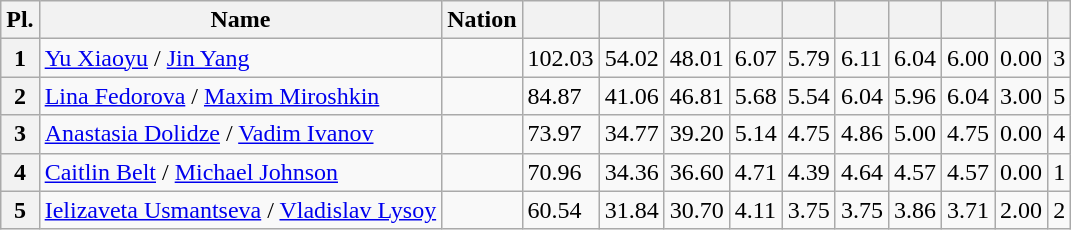<table class="wikitable sortable">
<tr>
<th>Pl.</th>
<th>Name</th>
<th>Nation</th>
<th></th>
<th></th>
<th></th>
<th></th>
<th></th>
<th></th>
<th></th>
<th></th>
<th></th>
<th></th>
</tr>
<tr>
<th>1</th>
<td><a href='#'>Yu Xiaoyu</a> / <a href='#'>Jin Yang</a></td>
<td></td>
<td>102.03</td>
<td>54.02</td>
<td>48.01</td>
<td>6.07</td>
<td>5.79</td>
<td>6.11</td>
<td>6.04</td>
<td>6.00</td>
<td>0.00</td>
<td>3</td>
</tr>
<tr>
<th>2</th>
<td><a href='#'>Lina Fedorova</a> / <a href='#'>Maxim Miroshkin</a></td>
<td></td>
<td>84.87</td>
<td>41.06</td>
<td>46.81</td>
<td>5.68</td>
<td>5.54</td>
<td>6.04</td>
<td>5.96</td>
<td>6.04</td>
<td>3.00</td>
<td>5</td>
</tr>
<tr>
<th>3</th>
<td><a href='#'>Anastasia Dolidze</a> / <a href='#'>Vadim Ivanov</a></td>
<td></td>
<td>73.97</td>
<td>34.77</td>
<td>39.20</td>
<td>5.14</td>
<td>4.75</td>
<td>4.86</td>
<td>5.00</td>
<td>4.75</td>
<td>0.00</td>
<td>4</td>
</tr>
<tr>
<th>4</th>
<td><a href='#'>Caitlin Belt</a> / <a href='#'>Michael Johnson</a></td>
<td></td>
<td>70.96</td>
<td>34.36</td>
<td>36.60</td>
<td>4.71</td>
<td>4.39</td>
<td>4.64</td>
<td>4.57</td>
<td>4.57</td>
<td>0.00</td>
<td>1</td>
</tr>
<tr>
<th>5</th>
<td><a href='#'>Ielizaveta Usmantseva</a> / <a href='#'>Vladislav Lysoy</a></td>
<td></td>
<td>60.54</td>
<td>31.84</td>
<td>30.70</td>
<td>4.11</td>
<td>3.75</td>
<td>3.75</td>
<td>3.86</td>
<td>3.71</td>
<td>2.00</td>
<td>2</td>
</tr>
</table>
